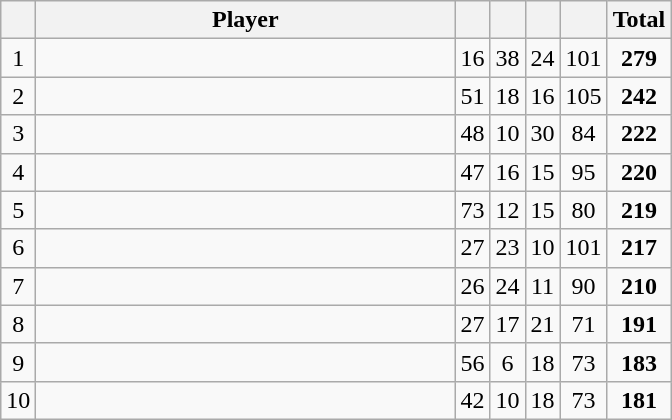<table class="wikitable" style="text-align:center;">
<tr>
<th></th>
<th style="width:17em;">Player</th>
<th></th>
<th></th>
<th></th>
<th></th>
<th>Total</th>
</tr>
<tr>
<td>1</td>
<td align=left> </td>
<td>16</td>
<td>38</td>
<td>24</td>
<td>101</td>
<td><strong>279</strong></td>
</tr>
<tr>
<td>2</td>
<td align=left> </td>
<td>51</td>
<td>18</td>
<td>16</td>
<td>105</td>
<td><strong>242</strong></td>
</tr>
<tr>
<td>3</td>
<td align=left> </td>
<td>48</td>
<td>10</td>
<td>30</td>
<td>84</td>
<td><strong>222</strong></td>
</tr>
<tr>
<td>4</td>
<td align=left> </td>
<td>47</td>
<td>16</td>
<td>15</td>
<td>95</td>
<td><strong>220</strong></td>
</tr>
<tr>
<td>5</td>
<td align=left> </td>
<td>73</td>
<td>12</td>
<td>15</td>
<td>80</td>
<td><strong>219</strong></td>
</tr>
<tr>
<td>6</td>
<td align=left> </td>
<td>27</td>
<td>23</td>
<td>10</td>
<td>101</td>
<td><strong>217</strong></td>
</tr>
<tr>
<td>7</td>
<td align=left> </td>
<td>26</td>
<td>24</td>
<td>11</td>
<td>90</td>
<td><strong>210</strong></td>
</tr>
<tr>
<td>8</td>
<td align=left> </td>
<td>27</td>
<td>17</td>
<td>21</td>
<td>71</td>
<td><strong>191</strong></td>
</tr>
<tr>
<td>9</td>
<td align=left> </td>
<td>56</td>
<td>6</td>
<td>18</td>
<td>73</td>
<td><strong>183</strong></td>
</tr>
<tr>
<td>10</td>
<td align=left> </td>
<td>42</td>
<td>10</td>
<td>18</td>
<td>73</td>
<td><strong>181</strong></td>
</tr>
</table>
